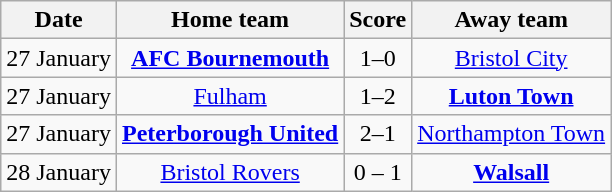<table class="wikitable" style="text-align: center">
<tr>
<th>Date</th>
<th>Home team</th>
<th>Score</th>
<th>Away team</th>
</tr>
<tr>
<td>27 January</td>
<td><strong><a href='#'>AFC Bournemouth</a></strong></td>
<td>1–0</td>
<td><a href='#'>Bristol City</a></td>
</tr>
<tr>
<td>27 January</td>
<td><a href='#'>Fulham</a></td>
<td>1–2</td>
<td><strong><a href='#'>Luton Town</a></strong></td>
</tr>
<tr>
<td>27 January</td>
<td><strong><a href='#'>Peterborough United</a></strong></td>
<td>2–1</td>
<td><a href='#'>Northampton Town</a></td>
</tr>
<tr>
<td>28 January</td>
<td><a href='#'>Bristol Rovers</a></td>
<td>0 – 1</td>
<td><strong><a href='#'>Walsall</a></strong></td>
</tr>
</table>
